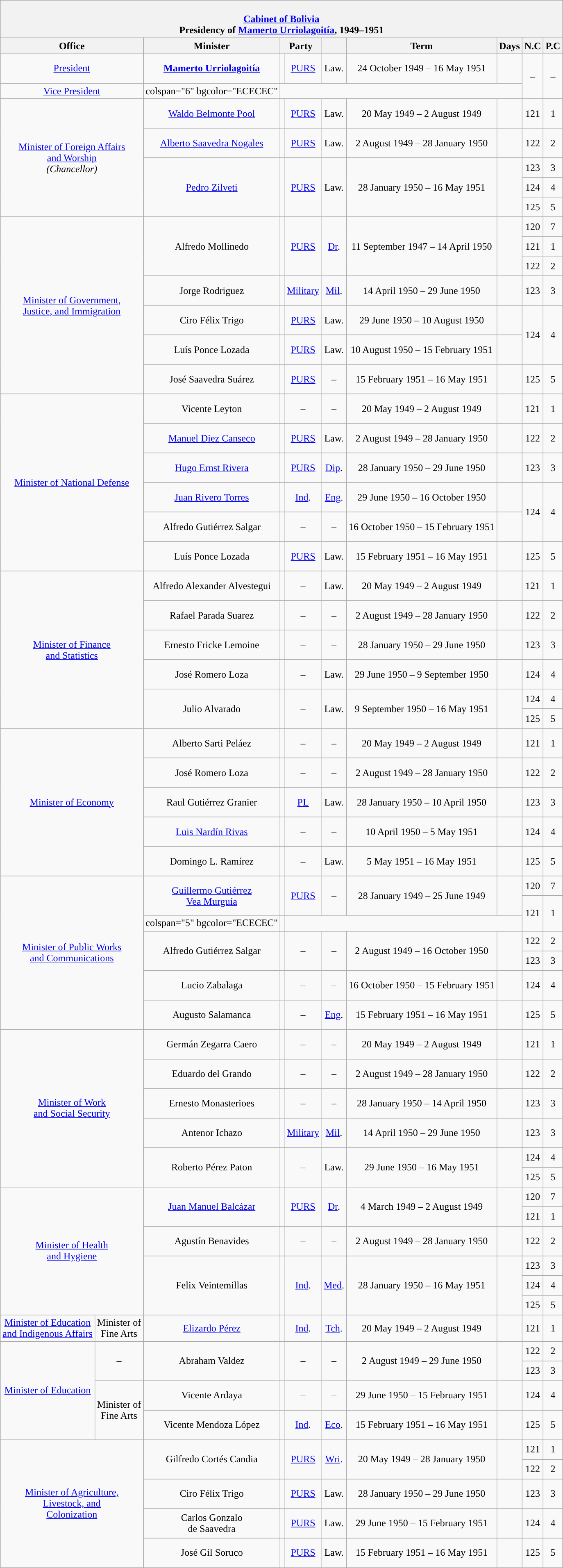<table class="wikitable" style="text-align:center;">
<tr>
<th colspan="10" style="background-color:"><br><a href='#'>Cabinet of Bolivia</a><br>Presidency of <a href='#'>Mamerto Urriolagoitía</a>, 1949–1951</th>
</tr>
<tr style="font-weight:bold;">
<th colspan="2">Office</th>
<th>Minister</th>
<th colspan="2">Party</th>
<th></th>
<th>Term</th>
<th>Days</th>
<th>N.C</th>
<th>P.C<br></th>
</tr>
<tr style="height:3em;">
<td colspan="2"><a href='#'>President</a></td>
<td><strong><a href='#'>Mamerto Urriolagoitía</a></strong></td>
<td style="background:"></td>
<td><a href='#'>PURS</a></td>
<td>Law.</td>
<td>24 October 1949 – 16 May 1951<br></td>
<td></td>
<td rowspan="2">–</td>
<td rowspan="2">–<br></td>
</tr>
<tr>
<td colspan="2"><a href='#'>Vice President</a></td>
<td>colspan="6" bgcolor="ECECEC" <br></td>
</tr>
<tr style="height:3em;">
<td colspan="2" rowspan="5"><a href='#'>Minister of Foreign Affairs<br>and Worship</a><br><em>(Chancellor)</em></td>
<td><a href='#'>Waldo Belmonte Pool</a></td>
<td style="background:"></td>
<td><a href='#'>PURS</a></td>
<td>Law.</td>
<td>20 May 1949 – 2 August 1949</td>
<td></td>
<td>121</td>
<td>1</td>
</tr>
<tr style="height:3em;">
<td><a href='#'>Alberto Saavedra Nogales</a></td>
<td style="background:"></td>
<td><a href='#'>PURS</a></td>
<td>Law.</td>
<td>2 August 1949 – 28 January 1950</td>
<td></td>
<td>122</td>
<td>2</td>
</tr>
<tr style="height:2em;">
<td rowspan="3"><a href='#'>Pedro Zilveti</a></td>
<td rowspan="3" style="background:"></td>
<td rowspan="3"><a href='#'>PURS</a></td>
<td rowspan="3">Law.</td>
<td rowspan="3">28 January 1950 – 16 May 1951</td>
<td rowspan="3"></td>
<td>123</td>
<td>3</td>
</tr>
<tr style="height:2em;">
<td>124</td>
<td>4</td>
</tr>
<tr style="height:2em;">
<td>125</td>
<td>5<br></td>
</tr>
<tr style="height:2em;">
<td colspan="2" rowspan="7"><a href='#'>Minister of Government,<br>Justice, and Immigration</a></td>
<td rowspan="3">Alfredo Mollinedo</td>
<td rowspan="3" style="background:"></td>
<td rowspan="3"><a href='#'>PURS</a></td>
<td rowspan="3"><a href='#'>Dr</a>.</td>
<td rowspan="3">11 September 1947 – 14 April 1950</td>
<td rowspan="3"></td>
<td>120</td>
<td>7</td>
</tr>
<tr style="height:2em;">
<td>121</td>
<td>1</td>
</tr>
<tr style="height:2em;">
<td>122</td>
<td>2</td>
</tr>
<tr style="height:3em;">
<td>Jorge Rodriguez</td>
<td style="background:"></td>
<td><a href='#'>Military</a></td>
<td><a href='#'>Mil</a>.</td>
<td>14 April 1950 – 29 June 1950</td>
<td></td>
<td>123</td>
<td>3</td>
</tr>
<tr style="height:3em;">
<td>Ciro Félix Trigo</td>
<td style="background:"></td>
<td><a href='#'>PURS</a></td>
<td>Law.</td>
<td>29 June 1950 – 10 August 1950</td>
<td></td>
<td rowspan="2">124</td>
<td rowspan="2">4</td>
</tr>
<tr style="height:3em;">
<td>Luís Ponce Lozada</td>
<td style="background:"></td>
<td><a href='#'>PURS</a></td>
<td>Law.</td>
<td>10 August 1950 – 15 February 1951</td>
<td></td>
</tr>
<tr style="height:3em;">
<td>José Saavedra Suárez</td>
<td style="background:"></td>
<td><a href='#'>PURS</a></td>
<td>–</td>
<td>15 February 1951 – 16 May 1951</td>
<td></td>
<td>125</td>
<td>5<br></td>
</tr>
<tr style="height:3em;">
<td colspan="2" rowspan="6"><a href='#'>Minister of National Defense</a></td>
<td>Vicente Leyton</td>
<td style="background:"></td>
<td>–</td>
<td>–</td>
<td>20 May 1949 – 2 August 1949</td>
<td></td>
<td>121</td>
<td>1</td>
</tr>
<tr style="height:3em;">
<td><a href='#'>Manuel Diez Canseco</a></td>
<td style="background:"></td>
<td><a href='#'>PURS</a></td>
<td>Law.</td>
<td>2 August 1949 – 28 January 1950</td>
<td></td>
<td>122</td>
<td>2</td>
</tr>
<tr style="height:3em;">
<td><a href='#'>Hugo Ernst Rivera</a></td>
<td style="background:"></td>
<td><a href='#'>PURS</a></td>
<td><a href='#'>Dip</a>.</td>
<td>28 January 1950 – 29 June 1950</td>
<td></td>
<td>123</td>
<td>3</td>
</tr>
<tr style="height:3em;">
<td><a href='#'>Juan Rivero Torres</a></td>
<td style="background:"></td>
<td><a href='#'>Ind</a>.</td>
<td><a href='#'>Eng</a>.</td>
<td>29 June 1950 – 16 October 1950</td>
<td></td>
<td rowspan="2">124</td>
<td rowspan="2">4</td>
</tr>
<tr style="height:3em;">
<td>Alfredo Gutiérrez Salgar</td>
<td style="background:"></td>
<td>–</td>
<td>–</td>
<td>16 October 1950 – 15 February 1951</td>
<td></td>
</tr>
<tr style="height:3em;">
<td>Luís Ponce Lozada</td>
<td style="background:"></td>
<td><a href='#'>PURS</a></td>
<td>Law.</td>
<td>15 February 1951 – 16 May 1951</td>
<td></td>
<td>125</td>
<td>5<br></td>
</tr>
<tr style="height:3em;">
<td colspan="2" rowspan="6"><a href='#'>Minister of Finance<br>and Statistics</a></td>
<td>Alfredo Alexander Alvestegui</td>
<td style="background:"></td>
<td>–</td>
<td>Law.</td>
<td>20 May 1949 – 2 August 1949</td>
<td></td>
<td>121</td>
<td>1</td>
</tr>
<tr style="height:3em;">
<td>Rafael Parada Suarez</td>
<td style="background:"></td>
<td>–</td>
<td>–</td>
<td>2 August 1949 – 28 January 1950</td>
<td></td>
<td>122</td>
<td>2</td>
</tr>
<tr style="height:3em;">
<td>Ernesto Fricke Lemoine</td>
<td style="background:"></td>
<td>–</td>
<td>–</td>
<td>28 January 1950 – 29 June 1950</td>
<td></td>
<td>123</td>
<td>3</td>
</tr>
<tr style="height:3em;">
<td>José Romero Loza</td>
<td style="background:"></td>
<td>–</td>
<td>Law.</td>
<td>29 June 1950 – 9 September 1950</td>
<td></td>
<td>124</td>
<td>4</td>
</tr>
<tr style="height:2em;">
<td rowspan="2">Julio Alvarado</td>
<td rowspan="2" style="background:"></td>
<td rowspan="2">–</td>
<td rowspan="2">Law.</td>
<td rowspan="2">9 September 1950 – 16 May 1951</td>
<td rowspan="2"></td>
<td>124</td>
<td>4</td>
</tr>
<tr style="height:2em;">
<td>125</td>
<td>5<br></td>
</tr>
<tr style="height:3em;">
<td colspan="2" rowspan="5"><a href='#'>Minister of Economy</a></td>
<td>Alberto Sarti Peláez</td>
<td style="background:"></td>
<td>–</td>
<td>–</td>
<td>20 May 1949 – 2 August 1949</td>
<td></td>
<td>121</td>
<td>1</td>
</tr>
<tr style="height:3em;">
<td>José Romero Loza</td>
<td style="background:"></td>
<td>–</td>
<td>–</td>
<td>2 August 1949 – 28 January 1950</td>
<td></td>
<td>122</td>
<td>2</td>
</tr>
<tr style="height:3em;">
<td>Raul Gutiérrez Granier</td>
<td style="background:"></td>
<td><a href='#'>PL</a></td>
<td>Law.</td>
<td>28 January 1950 – 10 April 1950</td>
<td></td>
<td>123</td>
<td>3</td>
</tr>
<tr style="height:3em;">
<td><a href='#'>Luis Nardín Rivas</a></td>
<td style="background:"></td>
<td>–</td>
<td>–</td>
<td>10 April 1950 – 5 May 1951</td>
<td></td>
<td>124</td>
<td>4</td>
</tr>
<tr style="height:3em;">
<td>Domingo L. Ramírez</td>
<td style="background:"></td>
<td>–</td>
<td>Law.</td>
<td>5 May 1951 – 16 May 1951</td>
<td></td>
<td>125</td>
<td>5<br></td>
</tr>
<tr style="height:2em;">
<td colspan="2" rowspan="7"><a href='#'>Minister of Public Works<br>and Communications</a></td>
<td rowspan="2"><a href='#'>Guillermo Gutiérrez<br>Vea Murguía</a></td>
<td rowspan="2" style="background:"></td>
<td rowspan="2"><a href='#'>PURS</a></td>
<td rowspan="2">–</td>
<td rowspan="2">28 January 1949 – 25 June 1949</td>
<td rowspan="2"></td>
<td>120</td>
<td>7</td>
</tr>
<tr style="height:2em;">
<td rowspan="2">121</td>
<td rowspan="2">1</td>
</tr>
<tr>
<td>colspan="5" bgcolor="ECECEC" </td>
<td></td>
</tr>
<tr style="height:2em;">
<td rowspan="2">Alfredo Gutiérrez Salgar</td>
<td rowspan="2" style="background:"></td>
<td rowspan="2">–</td>
<td rowspan="2">–</td>
<td rowspan="2">2 August 1949 – 16 October 1950</td>
<td rowspan="2"></td>
<td>122</td>
<td>2</td>
</tr>
<tr style="height:2em;">
<td>123</td>
<td>3</td>
</tr>
<tr style="height:3em;">
<td>Lucio Zabalaga</td>
<td style="background:"></td>
<td>–</td>
<td>–</td>
<td>16 October 1950 – 15 February 1951</td>
<td></td>
<td>124</td>
<td>4</td>
</tr>
<tr style="height:3em;">
<td>Augusto Salamanca</td>
<td style="background:"></td>
<td>–</td>
<td><a href='#'>Eng</a>.</td>
<td>15 February 1951 – 16 May 1951</td>
<td></td>
<td>125</td>
<td>5<br></td>
</tr>
<tr style="height:3em;">
<td colspan="2" rowspan="6"><a href='#'>Minister of Work<br>and Social Security</a></td>
<td>Germán Zegarra Caero</td>
<td style="background:"></td>
<td>–</td>
<td>–</td>
<td>20 May 1949 – 2 August 1949</td>
<td></td>
<td>121</td>
<td>1</td>
</tr>
<tr style="height:3em;">
<td>Eduardo del Grando</td>
<td style="background:"></td>
<td>–</td>
<td>–</td>
<td>2 August 1949 – 28 January 1950</td>
<td></td>
<td>122</td>
<td>2</td>
</tr>
<tr style="height:3em;">
<td>Ernesto Monasterioes</td>
<td style="background:"></td>
<td>–</td>
<td>–</td>
<td>28 January 1950 – 14 April 1950</td>
<td></td>
<td>123</td>
<td>3</td>
</tr>
<tr style="height:3em;">
<td>Antenor Ichazo</td>
<td style="background:"></td>
<td><a href='#'>Military</a></td>
<td><a href='#'>Mil</a>.</td>
<td>14 April 1950 – 29 June 1950</td>
<td></td>
<td>123</td>
<td>3</td>
</tr>
<tr style="height:2em;">
<td rowspan="2">Roberto Pérez Paton</td>
<td rowspan="2" style="background:"></td>
<td rowspan="2">–</td>
<td rowspan="2">Law.</td>
<td rowspan="2">29 June 1950 – 16 May 1951</td>
<td rowspan="2"></td>
<td>124</td>
<td>4</td>
</tr>
<tr style="height:2em;">
<td>125</td>
<td>5<br></td>
</tr>
<tr style="height:2em;">
<td colspan="2" rowspan="6"><a href='#'>Minister of Health<br>and Hygiene</a></td>
<td rowspan="2"><a href='#'>Juan Manuel Balcázar</a></td>
<td rowspan="2" style="background:"></td>
<td rowspan="2"><a href='#'>PURS</a></td>
<td rowspan="2"><a href='#'>Dr</a>.</td>
<td rowspan="2">4 March 1949 – 2 August 1949</td>
<td rowspan="2"></td>
<td>120</td>
<td>7</td>
</tr>
<tr style="height:2em;">
<td>121</td>
<td>1</td>
</tr>
<tr style="height:3em;">
<td>Agustín Benavides</td>
<td style="background:"></td>
<td>–</td>
<td>–</td>
<td>2 August 1949 – 28 January 1950</td>
<td></td>
<td>122</td>
<td>2</td>
</tr>
<tr style="height:2em;">
<td rowspan="3">Felix Veintemillas</td>
<td rowspan="3" style="background:"></td>
<td rowspan="3"><a href='#'>Ind</a>.</td>
<td rowspan="3"><a href='#'>Med</a>.</td>
<td rowspan="3">28 January 1950 – 16 May 1951</td>
<td rowspan="3"></td>
<td>123</td>
<td>3</td>
</tr>
<tr style="height:2em;">
<td>124</td>
<td>4</td>
</tr>
<tr style="height:2em;">
<td>125</td>
<td>5<br></td>
</tr>
<tr style="height:2em;">
<td><a href='#'>Minister of Education<br>and Indigenous Affairs</a></td>
<td>Minister of<br>Fine Arts</td>
<td><a href='#'>Elizardo Pérez</a></td>
<td style="background:"></td>
<td><a href='#'>Ind</a>.</td>
<td><a href='#'>Tch</a>.</td>
<td>20 May 1949 – 2 August 1949</td>
<td></td>
<td>121</td>
<td>1</td>
</tr>
<tr style="height:2em;">
<td rowspan="4"><a href='#'>Minister of Education</a></td>
<td rowspan="2">–</td>
<td rowspan="2">Abraham Valdez</td>
<td rowspan="2" style="background:"></td>
<td rowspan="2">–</td>
<td rowspan="2">–</td>
<td rowspan="2">2 August 1949 – 29 June 1950</td>
<td rowspan="2"></td>
<td>122</td>
<td>2</td>
</tr>
<tr style="height:2em;">
<td>123</td>
<td>3</td>
</tr>
<tr style="height:3em;">
<td rowspan="2">Minister of<br>Fine Arts</td>
<td>Vicente Ardaya</td>
<td style="background:"></td>
<td>–</td>
<td>–</td>
<td>29 June 1950 – 15 February 1951</td>
<td></td>
<td>124</td>
<td>4</td>
</tr>
<tr style="height:3em;">
<td>Vicente Mendoza López</td>
<td style="background:"></td>
<td><a href='#'>Ind</a>.</td>
<td><a href='#'>Eco</a>.</td>
<td>15 February 1951 – 16 May 1951</td>
<td></td>
<td>125</td>
<td>5<br></td>
</tr>
<tr style="height:2em;">
<td colspan="2" rowspan="5"><a href='#'>Minister of Agriculture,<br>Livestock, and<br>Colonization</a></td>
<td rowspan="2">Gilfredo Cortés Candia</td>
<td rowspan="2" style="background:"></td>
<td rowspan="2"><a href='#'>PURS</a></td>
<td rowspan="2"><a href='#'>Wri</a>.</td>
<td rowspan="2">20 May 1949 – 28 January 1950</td>
<td rowspan="2"></td>
<td>121</td>
<td>1</td>
</tr>
<tr style="height:2em;">
<td>122</td>
<td>2</td>
</tr>
<tr style="height:3em;">
<td>Ciro Félix Trigo</td>
<td style="background:"></td>
<td><a href='#'>PURS</a></td>
<td>Law.</td>
<td>28 January 1950 – 29 June 1950</td>
<td></td>
<td>123</td>
<td>3</td>
</tr>
<tr style="height:3em;">
<td>Carlos Gonzalo<br>de Saavedra</td>
<td style="background:"></td>
<td><a href='#'>PURS</a></td>
<td>Law.</td>
<td>29 June 1950 – 15 February 1951</td>
<td></td>
<td>124</td>
<td>4</td>
</tr>
<tr style="height:3em;">
<td>José Gil Soruco</td>
<td style="background:"></td>
<td><a href='#'>PURS</a></td>
<td>Law.</td>
<td>15 February 1951 – 16 May 1951</td>
<td></td>
<td>125</td>
<td>5</td>
</tr>
</table>
